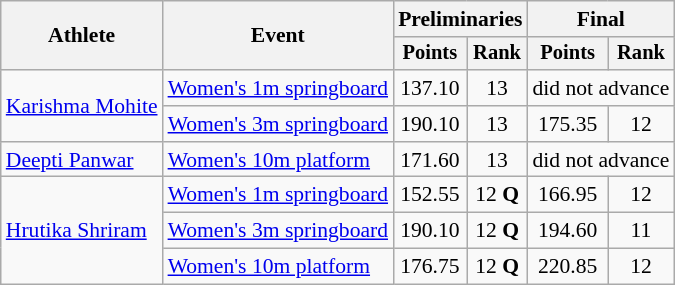<table class=wikitable style="font-size:90%">
<tr>
<th rowspan="2">Athlete</th>
<th rowspan="2">Event</th>
<th colspan="2">Preliminaries</th>
<th colspan="2">Final</th>
</tr>
<tr style="font-size:95%">
<th>Points</th>
<th>Rank</th>
<th>Points</th>
<th>Rank</th>
</tr>
<tr align=center>
<td align=left rowspan=2><a href='#'>Karishma Mohite</a></td>
<td align=left><a href='#'>Women's 1m springboard</a></td>
<td>137.10</td>
<td>13</td>
<td colspan=2>did not advance</td>
</tr>
<tr align=center>
<td align=left><a href='#'>Women's 3m springboard</a></td>
<td>190.10</td>
<td>13</td>
<td>175.35</td>
<td>12</td>
</tr>
<tr align=center>
<td align=left><a href='#'>Deepti Panwar</a></td>
<td align=left><a href='#'>Women's 10m platform</a></td>
<td>171.60</td>
<td>13</td>
<td colspan=2>did not advance</td>
</tr>
<tr align=center>
<td align=left rowspan=3><a href='#'>Hrutika Shriram</a></td>
<td align=left><a href='#'>Women's 1m springboard</a></td>
<td>152.55</td>
<td>12 <strong>Q</strong></td>
<td>166.95</td>
<td>12</td>
</tr>
<tr align=center>
<td align=left><a href='#'>Women's 3m springboard</a></td>
<td>190.10</td>
<td>12 <strong>Q</strong></td>
<td>194.60</td>
<td>11</td>
</tr>
<tr align=center>
<td align=left><a href='#'>Women's 10m platform</a></td>
<td>176.75</td>
<td>12 <strong>Q</strong></td>
<td>220.85</td>
<td>12</td>
</tr>
</table>
